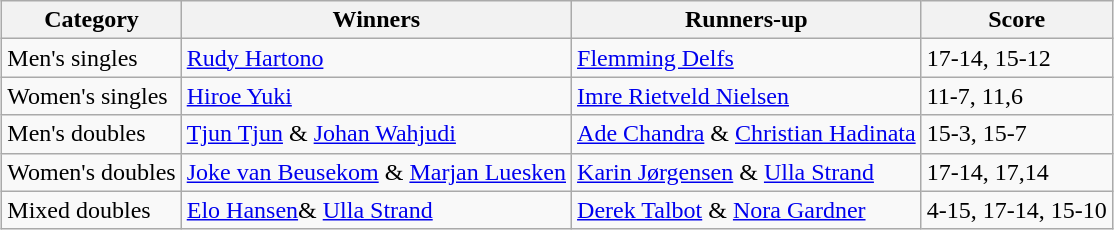<table class=wikitable style="margin:auto;">
<tr>
<th>Category</th>
<th>Winners</th>
<th>Runners-up</th>
<th>Score</th>
</tr>
<tr>
<td>Men's singles</td>
<td> <a href='#'>Rudy Hartono</a></td>
<td> <a href='#'>Flemming Delfs</a></td>
<td>17-14, 15-12</td>
</tr>
<tr>
<td>Women's singles</td>
<td> <a href='#'>Hiroe Yuki</a></td>
<td> <a href='#'>Imre Rietveld Nielsen</a></td>
<td>11-7, 11,6</td>
</tr>
<tr>
<td>Men's doubles</td>
<td> <a href='#'>Tjun Tjun</a> & <a href='#'>Johan Wahjudi</a></td>
<td> <a href='#'>Ade Chandra</a> & <a href='#'>Christian Hadinata</a></td>
<td>15-3, 15-7</td>
</tr>
<tr>
<td>Women's doubles</td>
<td> <a href='#'>Joke van Beusekom</a> & <a href='#'>Marjan Luesken</a></td>
<td> <a href='#'>Karin Jørgensen</a> & <a href='#'>Ulla Strand</a></td>
<td>17-14, 17,14</td>
</tr>
<tr>
<td>Mixed doubles</td>
<td> <a href='#'>Elo Hansen</a>& <a href='#'>Ulla Strand</a></td>
<td> <a href='#'>Derek Talbot</a> & <a href='#'>Nora Gardner</a></td>
<td>4-15, 17-14, 15-10</td>
</tr>
</table>
